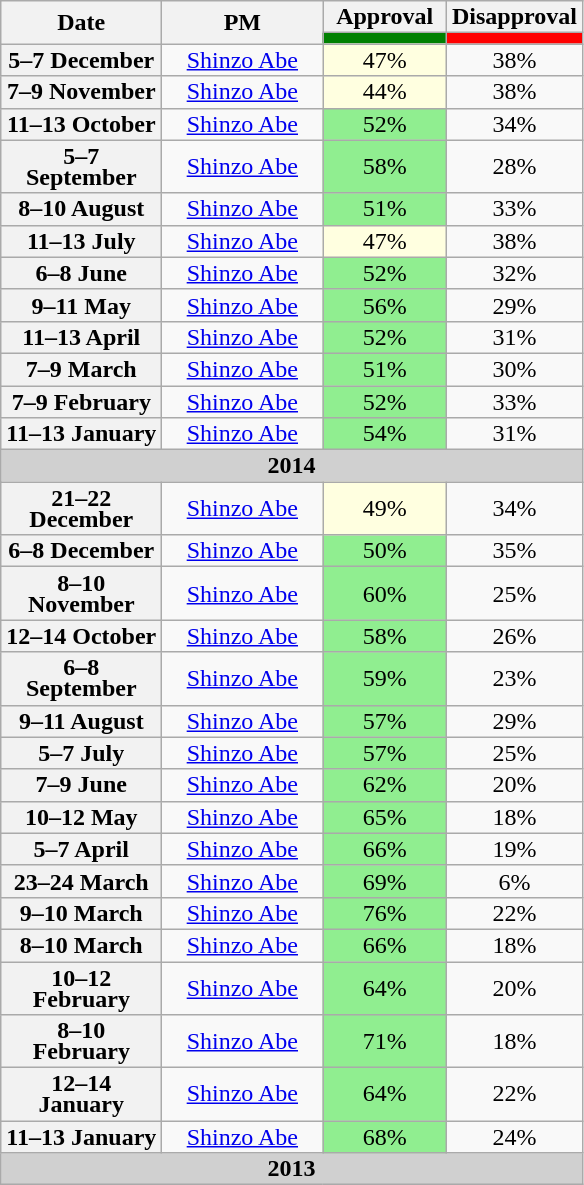<table class="wikitable collapsible collapsed" style="text-align:center;font-size:100%;line-height:14px">
<tr>
<th style="width:100px;" rowspan="2">Date</th>
<th style="width:100px;" rowspan="2">PM</th>
<th style="width:75px;">Approval</th>
<th style="width:75px;">Disapproval</th>
</tr>
<tr>
<td bgcolor=green></td>
<td bgcolor=red></td>
</tr>
<tr>
<th>5–7 December</th>
<td><a href='#'>Shinzo Abe</a></td>
<td style="background:lightyellow">47%</td>
<td>38%</td>
</tr>
<tr>
<th>7–9 November</th>
<td><a href='#'>Shinzo Abe</a></td>
<td style="background:lightyellow">44%</td>
<td>38%</td>
</tr>
<tr>
<th>11–13 October</th>
<td><a href='#'>Shinzo Abe</a></td>
<td style="background:lightgreen">52%</td>
<td>34%</td>
</tr>
<tr>
<th>5–7 September</th>
<td><a href='#'>Shinzo Abe</a></td>
<td style="background:lightgreen">58%</td>
<td>28%</td>
</tr>
<tr>
<th>8–10 August</th>
<td><a href='#'>Shinzo Abe</a></td>
<td style="background:lightgreen">51%</td>
<td>33%</td>
</tr>
<tr>
<th>11–13 July</th>
<td><a href='#'>Shinzo Abe</a></td>
<td style="background:lightyellow">47%</td>
<td>38%</td>
</tr>
<tr>
<th>6–8 June</th>
<td><a href='#'>Shinzo Abe</a></td>
<td style="background:lightgreen">52%</td>
<td>32%</td>
</tr>
<tr>
<th>9–11 May</th>
<td><a href='#'>Shinzo Abe</a></td>
<td style="background:lightgreen">56%</td>
<td>29%</td>
</tr>
<tr>
<th>11–13 April</th>
<td><a href='#'>Shinzo Abe</a></td>
<td style="background:lightgreen">52%</td>
<td>31%</td>
</tr>
<tr>
<th>7–9 March</th>
<td><a href='#'>Shinzo Abe</a></td>
<td style="background:lightgreen">51%</td>
<td>30%</td>
</tr>
<tr>
<th>7–9 February</th>
<td><a href='#'>Shinzo Abe</a></td>
<td style="background:lightgreen">52%</td>
<td>33%</td>
</tr>
<tr>
<th>11–13 January</th>
<td><a href='#'>Shinzo Abe</a></td>
<td style="background:lightgreen">54%</td>
<td>31%</td>
</tr>
<tr>
<td colspan="4" style="background:#D0D0D0; color:black"><strong>2014</strong></td>
</tr>
<tr>
<th>21–22 December</th>
<td><a href='#'>Shinzo Abe</a></td>
<td style="background:lightyellow">49%</td>
<td>34%</td>
</tr>
<tr>
<th>6–8 December</th>
<td><a href='#'>Shinzo Abe</a></td>
<td style="background:lightgreen">50%</td>
<td>35%</td>
</tr>
<tr>
<th>8–10 November</th>
<td><a href='#'>Shinzo Abe</a></td>
<td style="background:lightgreen">60%</td>
<td>25%</td>
</tr>
<tr>
<th>12–14 October</th>
<td><a href='#'>Shinzo Abe</a></td>
<td style="background:lightgreen">58%</td>
<td>26%</td>
</tr>
<tr>
<th>6–8 September</th>
<td><a href='#'>Shinzo Abe</a></td>
<td style="background:lightgreen">59%</td>
<td>23%</td>
</tr>
<tr>
<th>9–11 August</th>
<td><a href='#'>Shinzo Abe</a></td>
<td style="background:lightgreen">57%</td>
<td>29%</td>
</tr>
<tr>
<th>5–7 July</th>
<td><a href='#'>Shinzo Abe</a></td>
<td style="background:lightgreen">57%</td>
<td>25%</td>
</tr>
<tr>
<th>7–9 June</th>
<td><a href='#'>Shinzo Abe</a></td>
<td style="background:lightgreen">62%</td>
<td>20%</td>
</tr>
<tr>
<th>10–12 May</th>
<td><a href='#'>Shinzo Abe</a></td>
<td style="background:lightgreen">65%</td>
<td>18%</td>
</tr>
<tr>
<th>5–7 April</th>
<td><a href='#'>Shinzo Abe</a></td>
<td style="background:lightgreen">66%</td>
<td>19%</td>
</tr>
<tr>
<th>23–24 March</th>
<td><a href='#'>Shinzo Abe</a></td>
<td style="background:lightgreen">69%</td>
<td>6%</td>
</tr>
<tr>
<th>9–10 March</th>
<td><a href='#'>Shinzo Abe</a></td>
<td style="background:lightgreen">76%</td>
<td>22%</td>
</tr>
<tr>
<th>8–10 March</th>
<td><a href='#'>Shinzo Abe</a></td>
<td style="background:lightgreen">66%</td>
<td>18%</td>
</tr>
<tr>
<th>10–12 February</th>
<td><a href='#'>Shinzo Abe</a></td>
<td style="background:lightgreen">64%</td>
<td>20%</td>
</tr>
<tr>
<th>8–10 February</th>
<td><a href='#'>Shinzo Abe</a></td>
<td style="background:lightgreen">71%</td>
<td>18%</td>
</tr>
<tr>
<th>12–14 January</th>
<td><a href='#'>Shinzo Abe</a></td>
<td style="background:lightgreen">64%</td>
<td>22%</td>
</tr>
<tr>
<th>11–13 January</th>
<td><a href='#'>Shinzo Abe</a></td>
<td style="background:lightgreen">68%</td>
<td>24%</td>
</tr>
<tr>
<td colspan="4" style="background:#D0D0D0; color:black"><strong>2013</strong></td>
</tr>
</table>
